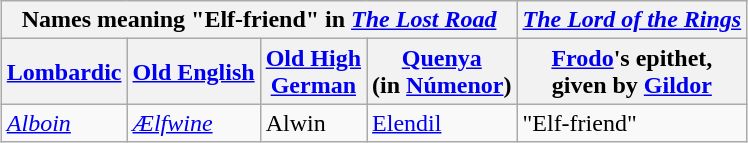<table class="wikitable" style="margin: 1em auto;">
<tr>
<th colspan=4>Names meaning "Elf-friend" in <em><a href='#'>The Lost Road</a></em></th>
<th><em><a href='#'>The Lord of the Rings</a></em></th>
</tr>
<tr>
<th><a href='#'>Lombardic</a></th>
<th><a href='#'>Old English</a></th>
<th><a href='#'>Old High<br>German</a></th>
<th><a href='#'>Quenya</a><br>(in <a href='#'>Númenor</a>)</th>
<th><a href='#'>Frodo</a>'s epithet,<br>given by <a href='#'>Gildor</a></th>
</tr>
<tr>
<td><em><a href='#'>Alboin</a></em></td>
<td><em><a href='#'>Ælfwine</a></em></td>
<td>Alwin</td>
<td><a href='#'>Elendil</a></td>
<td>"Elf-friend"</td>
</tr>
</table>
